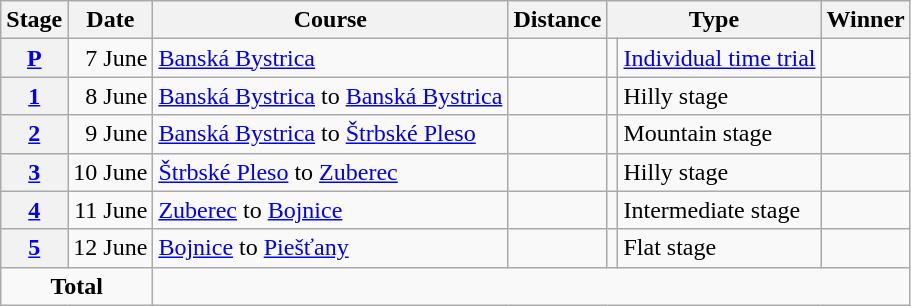<table class="wikitable">
<tr>
<th>Stage</th>
<th>Date</th>
<th>Course</th>
<th>Distance</th>
<th colspan="2">Type</th>
<th>Winner</th>
</tr>
<tr>
<th style="text-align:center"><a href='#'>P</a></th>
<td align=right>7 June</td>
<td><a href='#'>Banská Bystrica</a></td>
<td style="text-align:right;"></td>
<td></td>
<td><a href='#'>Individual time trial</a></td>
<td></td>
</tr>
<tr>
<th style="text-align:center"><a href='#'>1</a></th>
<td align=right>8 June</td>
<td><a href='#'>Banská Bystrica</a> to <a href='#'>Banská Bystrica</a></td>
<td style="text-align:right;"></td>
<td></td>
<td>Hilly stage</td>
<td></td>
</tr>
<tr>
<th style="text-align:center"><a href='#'>2</a></th>
<td align=right>9 June</td>
<td><a href='#'>Banská Bystrica</a> to <a href='#'>Štrbské Pleso</a></td>
<td style="text-align:right;"></td>
<td></td>
<td>Mountain stage</td>
<td></td>
</tr>
<tr>
<th style="text-align:center"><a href='#'>3</a></th>
<td align=right>10 June</td>
<td><a href='#'>Štrbské Pleso</a> to <a href='#'>Zuberec</a></td>
<td style="text-align:right;"></td>
<td></td>
<td>Hilly stage</td>
<td></td>
</tr>
<tr>
<th style="text-align:center"><a href='#'>4</a></th>
<td align=right>11 June</td>
<td><a href='#'>Zuberec</a> to <a href='#'>Bojnice</a></td>
<td style="text-align:right;"></td>
<td></td>
<td>Intermediate stage</td>
<td></td>
</tr>
<tr>
<th style="text-align:center"><a href='#'>5</a></th>
<td align=right>12 June</td>
<td><a href='#'>Bojnice</a> to <a href='#'>Piešťany</a></td>
<td style="text-align:right;"></td>
<td></td>
<td>Flat stage</td>
<td></td>
</tr>
<tr>
<td colspan="2" style="text-align:center;"><strong>Total</strong></td>
<td colspan="6" style="text-align:center;"></td>
</tr>
</table>
